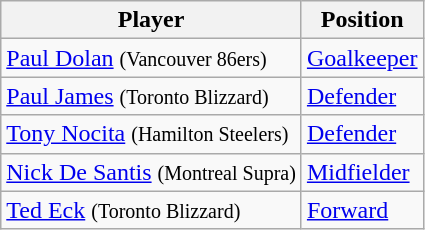<table class="wikitable">
<tr>
<th>Player</th>
<th>Position</th>
</tr>
<tr>
<td> <a href='#'>Paul Dolan</a> <small>(Vancouver 86ers)</small></td>
<td><a href='#'>Goalkeeper</a></td>
</tr>
<tr>
<td> <a href='#'>Paul James</a> <small>(Toronto Blizzard)</small></td>
<td><a href='#'>Defender</a></td>
</tr>
<tr>
<td> <a href='#'>Tony Nocita</a> <small>(Hamilton Steelers)</small></td>
<td><a href='#'>Defender</a></td>
</tr>
<tr>
<td> <a href='#'>Nick De Santis</a> <small>(Montreal Supra)</small></td>
<td><a href='#'>Midfielder</a></td>
</tr>
<tr>
<td> <a href='#'>Ted Eck</a> <small>(Toronto Blizzard)</small></td>
<td><a href='#'>Forward</a></td>
</tr>
</table>
